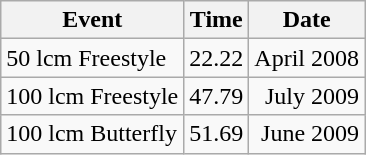<table class="wikitable" |]>
<tr>
<th>Event</th>
<th>Time</th>
<th>Date</th>
</tr>
<tr>
<td>50 lcm Freestyle</td>
<td align=right>22.22</td>
<td align=right>April 2008</td>
</tr>
<tr>
<td>100 lcm Freestyle</td>
<td align=right>47.79</td>
<td align=right>July 2009</td>
</tr>
<tr>
<td>100 lcm Butterfly</td>
<td align=right>51.69</td>
<td align=right>June 2009</td>
</tr>
</table>
